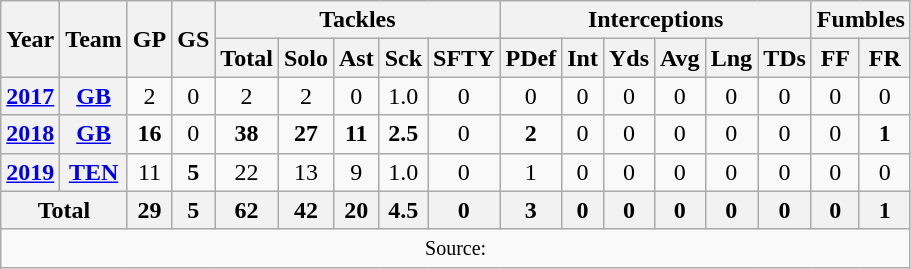<table class="wikitable" style="text-align: center;">
<tr>
<th rowspan=2>Year</th>
<th rowspan=2>Team</th>
<th rowspan=2>GP</th>
<th rowspan=2>GS</th>
<th colspan=5>Tackles</th>
<th colspan=6>Interceptions</th>
<th colspan=2>Fumbles</th>
</tr>
<tr>
<th>Total</th>
<th>Solo</th>
<th>Ast</th>
<th>Sck</th>
<th>SFTY</th>
<th>PDef</th>
<th>Int</th>
<th>Yds</th>
<th>Avg</th>
<th>Lng</th>
<th>TDs</th>
<th>FF</th>
<th>FR</th>
</tr>
<tr>
<th><a href='#'>2017</a></th>
<th><a href='#'>GB</a></th>
<td>2</td>
<td>0</td>
<td>2</td>
<td>2</td>
<td>0</td>
<td>1.0</td>
<td>0</td>
<td>0</td>
<td>0</td>
<td>0</td>
<td>0</td>
<td>0</td>
<td>0</td>
<td>0</td>
<td>0</td>
</tr>
<tr>
<th><a href='#'>2018</a></th>
<th><a href='#'>GB</a></th>
<td><strong>16</strong></td>
<td>0</td>
<td><strong>38</strong></td>
<td><strong>27</strong></td>
<td><strong>11</strong></td>
<td><strong>2.5</strong></td>
<td>0</td>
<td><strong>2</strong></td>
<td>0</td>
<td>0</td>
<td>0</td>
<td>0</td>
<td>0</td>
<td>0</td>
<td><strong>1</strong></td>
</tr>
<tr>
<th><a href='#'>2019</a></th>
<th><a href='#'>TEN</a></th>
<td>11</td>
<td><strong>5</strong></td>
<td>22</td>
<td>13</td>
<td>9</td>
<td>1.0</td>
<td>0</td>
<td>1</td>
<td>0</td>
<td>0</td>
<td>0</td>
<td>0</td>
<td>0</td>
<td>0</td>
<td>0</td>
</tr>
<tr>
<th colspan="2">Total</th>
<th>29</th>
<th>5</th>
<th>62</th>
<th>42</th>
<th>20</th>
<th>4.5</th>
<th>0</th>
<th>3</th>
<th>0</th>
<th>0</th>
<th>0</th>
<th>0</th>
<th>0</th>
<th>0</th>
<th>1</th>
</tr>
<tr>
<td colspan="17"><small>Source: </small></td>
</tr>
</table>
